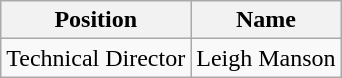<table class=wikitable>
<tr>
<th>Position</th>
<th>Name</th>
</tr>
<tr>
<td>Technical Director</td>
<td>Leigh Manson</td>
</tr>
</table>
